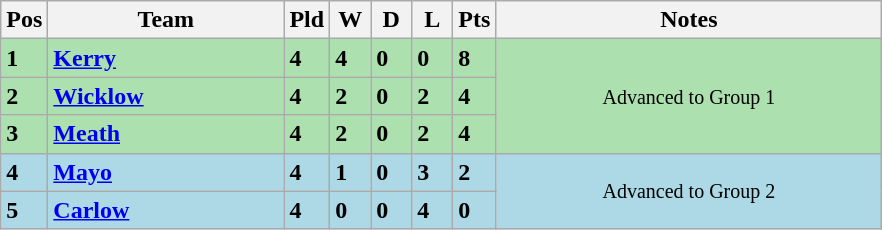<table class="wikitable" style="text-align: centre;">
<tr>
<th width=20>Pos</th>
<th width=150>Team</th>
<th width=20>Pld</th>
<th width=20>W</th>
<th width=20>D</th>
<th width=20>L</th>
<th width=20>Pts</th>
<th width=250>Notes</th>
</tr>
<tr style="background:#ACE1AF;">
<td><strong>1</strong></td>
<td align=left><strong> <a href='#'>Kerry</a> </strong></td>
<td><strong>4</strong></td>
<td><strong>4</strong></td>
<td><strong>0</strong></td>
<td><strong>0</strong></td>
<td><strong>8</strong></td>
<td rowspan=3 align=center><small> Advanced to Group 1</small></td>
</tr>
<tr style="background:#ACE1AF;">
<td><strong>2</strong></td>
<td align=left><strong> <a href='#'>Wicklow</a> </strong></td>
<td><strong>4</strong></td>
<td><strong>2</strong></td>
<td><strong>0</strong></td>
<td><strong>2</strong></td>
<td><strong>4</strong></td>
</tr>
<tr style="background:#ACE1AF;">
<td><strong>3</strong></td>
<td align=left><strong> <a href='#'>Meath</a> </strong></td>
<td><strong>4</strong></td>
<td><strong>2</strong></td>
<td><strong>0</strong></td>
<td><strong>2</strong></td>
<td><strong>4</strong></td>
</tr>
<tr style="background:#ADD8E6;">
<td><strong>4</strong></td>
<td align=left><strong> <a href='#'>Mayo</a> </strong></td>
<td><strong>4</strong></td>
<td><strong>1</strong></td>
<td><strong>0</strong></td>
<td><strong>3</strong></td>
<td><strong>2</strong></td>
<td rowspan=2 align=center><small> Advanced to Group 2</small></td>
</tr>
<tr style="background:#ADD8E6;">
<td><strong>5</strong></td>
<td align=left><strong> <a href='#'>Carlow</a> </strong></td>
<td><strong>4</strong></td>
<td><strong>0</strong></td>
<td><strong>0</strong></td>
<td><strong>4</strong></td>
<td><strong>0</strong></td>
</tr>
</table>
